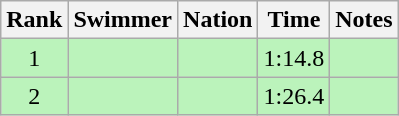<table class="wikitable sortable" style="text-align:center">
<tr>
<th>Rank</th>
<th>Swimmer</th>
<th>Nation</th>
<th>Time</th>
<th>Notes</th>
</tr>
<tr style="background:#bbf3bb;">
<td>1</td>
<td align=left></td>
<td align=left></td>
<td>1:14.8</td>
<td></td>
</tr>
<tr style="background:#bbf3bb;">
<td>2</td>
<td align=left></td>
<td align=left></td>
<td>1:26.4</td>
<td></td>
</tr>
</table>
